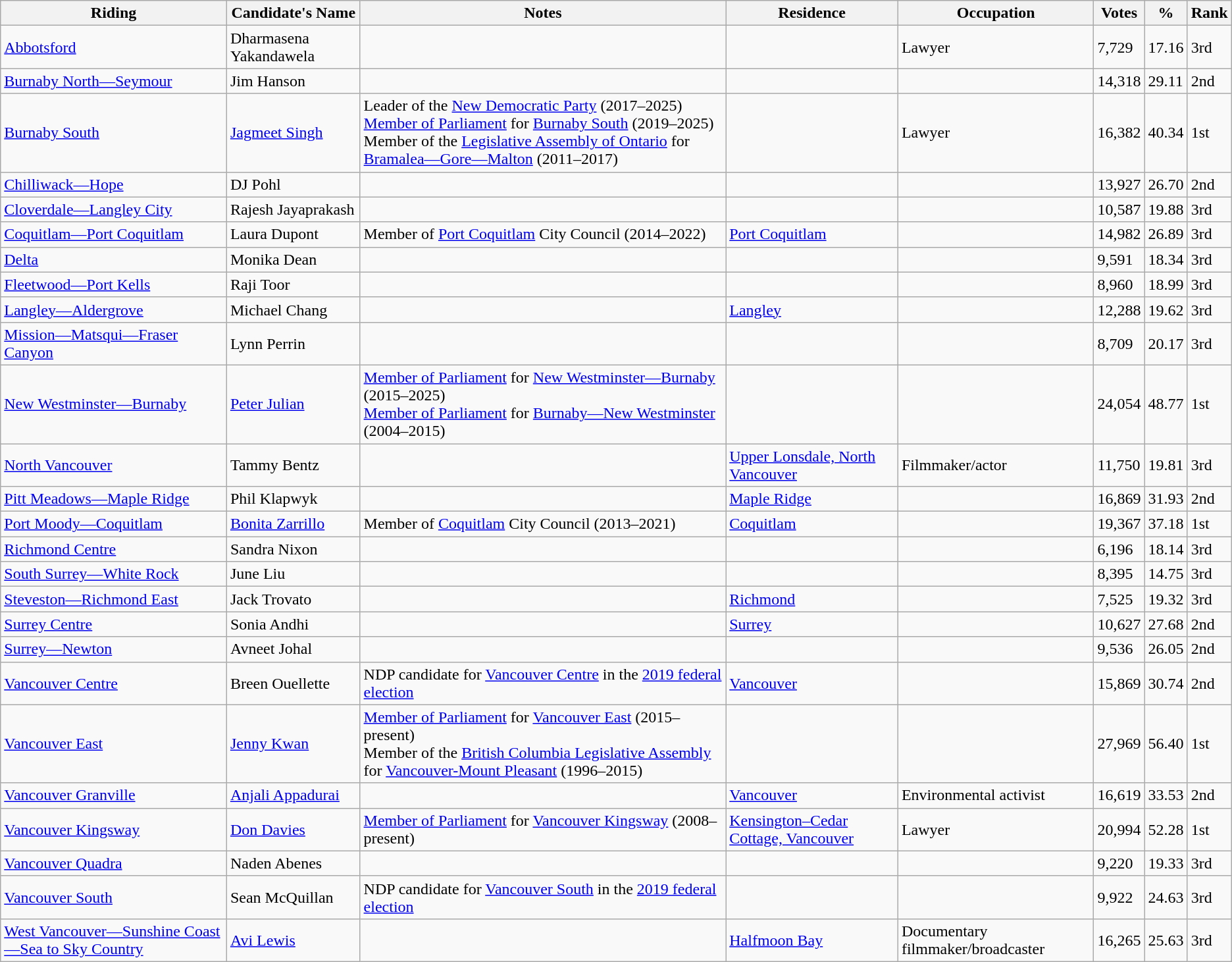<table class="wikitable sortable">
<tr>
<th>Riding<br></th>
<th>Candidate's Name</th>
<th>Notes</th>
<th>Residence</th>
<th>Occupation</th>
<th>Votes</th>
<th>%</th>
<th>Rank</th>
</tr>
<tr>
<td><a href='#'>Abbotsford</a></td>
<td>Dharmasena Yakandawela</td>
<td></td>
<td></td>
<td>Lawyer</td>
<td>7,729</td>
<td>17.16</td>
<td>3rd</td>
</tr>
<tr>
<td><a href='#'>Burnaby North—Seymour</a></td>
<td>Jim Hanson</td>
<td></td>
<td></td>
<td></td>
<td>14,318</td>
<td>29.11</td>
<td>2nd</td>
</tr>
<tr>
<td><a href='#'>Burnaby South</a></td>
<td><a href='#'>Jagmeet Singh</a></td>
<td>Leader of the <a href='#'>New Democratic Party</a> (2017–2025) <br> <a href='#'>Member of Parliament</a> for <a href='#'>Burnaby South</a> (2019–2025) <br> Member of the <a href='#'>Legislative Assembly of Ontario</a> for <a href='#'>Bramalea—Gore—Malton</a> (2011–2017)</td>
<td></td>
<td>Lawyer</td>
<td>16,382</td>
<td>40.34</td>
<td>1st</td>
</tr>
<tr>
<td><a href='#'>Chilliwack—Hope</a></td>
<td>DJ Pohl</td>
<td></td>
<td></td>
<td></td>
<td>13,927</td>
<td>26.70</td>
<td>2nd</td>
</tr>
<tr>
<td><a href='#'>Cloverdale—Langley City</a></td>
<td>Rajesh Jayaprakash</td>
<td></td>
<td></td>
<td></td>
<td>10,587</td>
<td>19.88</td>
<td>3rd</td>
</tr>
<tr>
<td><a href='#'>Coquitlam—Port Coquitlam</a></td>
<td>Laura Dupont</td>
<td>Member of <a href='#'>Port Coquitlam</a> City Council (2014–2022)</td>
<td><a href='#'>Port Coquitlam</a></td>
<td></td>
<td>14,982</td>
<td>26.89</td>
<td>3rd</td>
</tr>
<tr>
<td><a href='#'>Delta</a></td>
<td>Monika Dean</td>
<td></td>
<td></td>
<td></td>
<td>9,591</td>
<td>18.34</td>
<td>3rd</td>
</tr>
<tr>
<td><a href='#'>Fleetwood—Port Kells</a></td>
<td>Raji Toor</td>
<td></td>
<td></td>
<td></td>
<td>8,960</td>
<td>18.99</td>
<td>3rd</td>
</tr>
<tr>
<td><a href='#'>Langley—Aldergrove</a></td>
<td>Michael Chang</td>
<td></td>
<td><a href='#'>Langley</a></td>
<td></td>
<td>12,288</td>
<td>19.62</td>
<td>3rd</td>
</tr>
<tr>
<td><a href='#'>Mission—Matsqui—Fraser Canyon</a></td>
<td>Lynn Perrin</td>
<td></td>
<td></td>
<td></td>
<td>8,709</td>
<td>20.17</td>
<td>3rd</td>
</tr>
<tr>
<td><a href='#'>New Westminster—Burnaby</a></td>
<td><a href='#'>Peter Julian</a></td>
<td><a href='#'>Member of Parliament</a> for <a href='#'>New Westminster—Burnaby</a> (2015–2025) <br> <a href='#'>Member of Parliament</a> for <a href='#'>Burnaby—New Westminster</a> (2004–2015)</td>
<td></td>
<td></td>
<td>24,054</td>
<td>48.77</td>
<td>1st</td>
</tr>
<tr>
<td><a href='#'>North Vancouver</a></td>
<td>Tammy Bentz</td>
<td></td>
<td><a href='#'>Upper Lonsdale, North Vancouver</a></td>
<td>Filmmaker/actor</td>
<td>11,750</td>
<td>19.81</td>
<td>3rd</td>
</tr>
<tr>
<td><a href='#'>Pitt Meadows—Maple Ridge</a></td>
<td>Phil Klapwyk</td>
<td></td>
<td><a href='#'>Maple Ridge</a></td>
<td></td>
<td>16,869</td>
<td>31.93</td>
<td>2nd</td>
</tr>
<tr>
<td><a href='#'>Port Moody—Coquitlam</a></td>
<td><a href='#'>Bonita Zarrillo</a></td>
<td>Member of <a href='#'>Coquitlam</a> City Council (2013–2021)</td>
<td><a href='#'>Coquitlam</a></td>
<td></td>
<td>19,367</td>
<td>37.18</td>
<td>1st</td>
</tr>
<tr>
<td><a href='#'>Richmond Centre</a></td>
<td>Sandra Nixon</td>
<td></td>
<td></td>
<td></td>
<td>6,196</td>
<td>18.14</td>
<td>3rd</td>
</tr>
<tr>
<td><a href='#'>South Surrey—White Rock</a></td>
<td>June Liu</td>
<td></td>
<td></td>
<td></td>
<td>8,395</td>
<td>14.75</td>
<td>3rd</td>
</tr>
<tr>
<td><a href='#'>Steveston—Richmond East</a></td>
<td>Jack Trovato</td>
<td></td>
<td><a href='#'>Richmond</a></td>
<td></td>
<td>7,525</td>
<td>19.32</td>
<td>3rd</td>
</tr>
<tr>
<td><a href='#'>Surrey Centre</a></td>
<td>Sonia Andhi</td>
<td></td>
<td><a href='#'>Surrey</a></td>
<td></td>
<td>10,627</td>
<td>27.68</td>
<td>2nd</td>
</tr>
<tr>
<td><a href='#'>Surrey—Newton</a></td>
<td>Avneet Johal</td>
<td></td>
<td></td>
<td></td>
<td>9,536</td>
<td>26.05</td>
<td>2nd</td>
</tr>
<tr>
<td><a href='#'>Vancouver Centre</a></td>
<td>Breen Ouellette</td>
<td>NDP candidate for <a href='#'>Vancouver Centre</a> in the <a href='#'>2019 federal election</a></td>
<td><a href='#'>Vancouver</a></td>
<td></td>
<td>15,869</td>
<td>30.74</td>
<td>2nd</td>
</tr>
<tr>
<td><a href='#'>Vancouver East</a></td>
<td><a href='#'>Jenny Kwan</a></td>
<td><a href='#'>Member of Parliament</a> for <a href='#'>Vancouver East</a> (2015–present) <br> Member of the <a href='#'>British Columbia Legislative Assembly</a> for <a href='#'>Vancouver-Mount Pleasant</a> (1996–2015)</td>
<td></td>
<td></td>
<td>27,969</td>
<td>56.40</td>
<td>1st</td>
</tr>
<tr>
<td><a href='#'>Vancouver Granville</a></td>
<td><a href='#'>Anjali Appadurai</a></td>
<td></td>
<td><a href='#'>Vancouver</a></td>
<td>Environmental activist</td>
<td>16,619</td>
<td>33.53</td>
<td>2nd</td>
</tr>
<tr>
<td><a href='#'>Vancouver Kingsway</a></td>
<td><a href='#'>Don Davies</a></td>
<td><a href='#'>Member of Parliament</a> for <a href='#'>Vancouver Kingsway</a> (2008–present)</td>
<td><a href='#'>Kensington–Cedar Cottage, Vancouver</a></td>
<td>Lawyer</td>
<td>20,994</td>
<td>52.28</td>
<td>1st</td>
</tr>
<tr>
<td><a href='#'>Vancouver Quadra</a></td>
<td>Naden Abenes</td>
<td></td>
<td></td>
<td></td>
<td>9,220</td>
<td>19.33</td>
<td>3rd</td>
</tr>
<tr>
<td><a href='#'>Vancouver South</a></td>
<td>Sean McQuillan</td>
<td>NDP candidate for <a href='#'>Vancouver South</a> in the <a href='#'>2019 federal election</a></td>
<td></td>
<td></td>
<td>9,922</td>
<td>24.63</td>
<td>3rd</td>
</tr>
<tr>
<td><a href='#'>West Vancouver—Sunshine Coast—Sea to Sky Country</a></td>
<td><a href='#'>Avi Lewis</a></td>
<td></td>
<td><a href='#'>Halfmoon Bay</a></td>
<td>Documentary filmmaker/broadcaster</td>
<td>16,265</td>
<td>25.63</td>
<td>3rd</td>
</tr>
</table>
